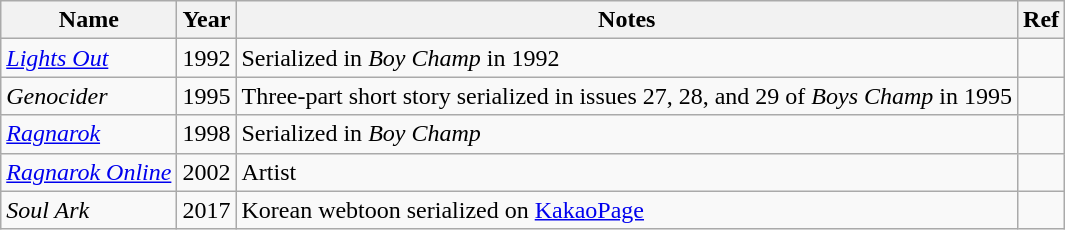<table class="wikitable sortable">
<tr>
<th>Name</th>
<th>Year</th>
<th class="unsortable">Notes</th>
<th class="unsortable">Ref</th>
</tr>
<tr>
<td><em><a href='#'>Lights Out</a></em></td>
<td>1992</td>
<td>Serialized in <em>Boy Champ</em> in 1992</td>
<td></td>
</tr>
<tr>
<td><em>Genocider</em></td>
<td>1995</td>
<td>Three-part short story serialized in issues 27, 28, and 29 of <em>Boys Champ</em> in 1995</td>
<td></td>
</tr>
<tr>
<td><em><a href='#'>Ragnarok</a></em></td>
<td>1998</td>
<td>Serialized in <em>Boy Champ</em></td>
<td></td>
</tr>
<tr>
<td><em><a href='#'>Ragnarok Online</a></em></td>
<td>2002</td>
<td>Artist</td>
<td></td>
</tr>
<tr>
<td><em>Soul Ark</em></td>
<td>2017</td>
<td>Korean webtoon serialized on <a href='#'>KakaoPage</a></td>
<td></td>
</tr>
</table>
